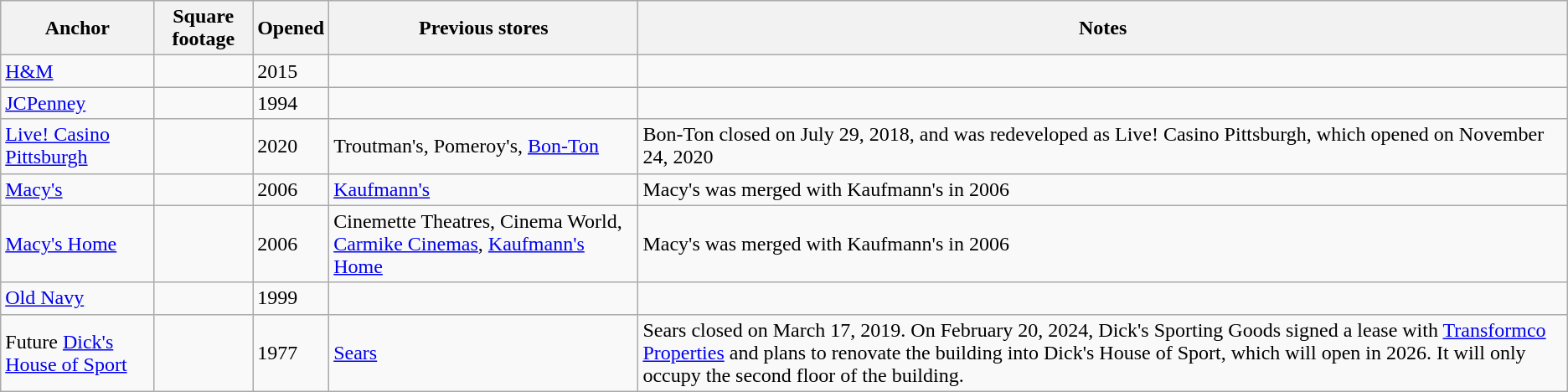<table class="wikitable">
<tr>
<th>Anchor</th>
<th>Square footage</th>
<th>Opened</th>
<th>Previous stores</th>
<th>Notes</th>
</tr>
<tr>
<td><a href='#'>H&M</a></td>
<td></td>
<td>2015</td>
<td></td>
<td></td>
</tr>
<tr>
<td><a href='#'>JCPenney</a></td>
<td></td>
<td>1994</td>
<td></td>
<td></td>
</tr>
<tr>
<td><a href='#'>Live! Casino Pittsburgh</a></td>
<td></td>
<td>2020</td>
<td>Troutman's, Pomeroy's, <a href='#'>Bon-Ton</a></td>
<td>Bon-Ton closed on July 29, 2018, and was redeveloped as Live! Casino Pittsburgh, which opened on November 24, 2020</td>
</tr>
<tr>
<td><a href='#'>Macy's</a></td>
<td></td>
<td>2006</td>
<td><a href='#'>Kaufmann's</a></td>
<td>Macy's was merged with Kaufmann's in 2006</td>
</tr>
<tr>
<td><a href='#'>Macy's Home</a></td>
<td></td>
<td>2006</td>
<td>Cinemette Theatres, Cinema World, <a href='#'>Carmike Cinemas</a>, <a href='#'>Kaufmann's Home</a></td>
<td>Macy's was merged with Kaufmann's in 2006</td>
</tr>
<tr>
<td><a href='#'>Old Navy</a></td>
<td></td>
<td>1999</td>
<td></td>
<td></td>
</tr>
<tr>
<td>Future <a href='#'>Dick's House of Sport</a></td>
<td></td>
<td>1977</td>
<td><a href='#'>Sears</a></td>
<td>Sears closed on March 17, 2019. On February 20, 2024, Dick's Sporting Goods signed a lease with <a href='#'>Transformco Properties</a> and plans to renovate the building into Dick's House of Sport, which will open in 2026. It will only occupy the second floor of the building.</td>
</tr>
</table>
